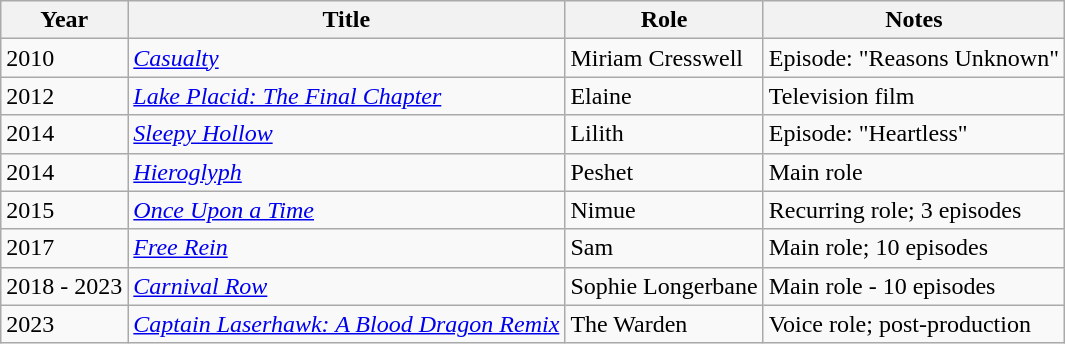<table class="wikitable">
<tr>
<th>Year</th>
<th>Title</th>
<th>Role</th>
<th>Notes</th>
</tr>
<tr>
<td>2010</td>
<td><em><a href='#'>Casualty</a></em></td>
<td>Miriam Cresswell</td>
<td>Episode: "Reasons Unknown"</td>
</tr>
<tr>
<td>2012</td>
<td><em><a href='#'>Lake Placid: The Final Chapter</a></em></td>
<td>Elaine</td>
<td>Television film</td>
</tr>
<tr>
<td>2014</td>
<td><em><a href='#'>Sleepy Hollow</a></em></td>
<td>Lilith</td>
<td>Episode: "Heartless"</td>
</tr>
<tr>
<td>2014</td>
<td><em><a href='#'>Hieroglyph</a></em></td>
<td>Peshet</td>
<td>Main role</td>
</tr>
<tr>
<td>2015</td>
<td><em><a href='#'>Once Upon a Time</a></em></td>
<td>Nimue</td>
<td>Recurring role; 3 episodes</td>
</tr>
<tr>
<td>2017</td>
<td><em><a href='#'>Free Rein</a></em></td>
<td>Sam</td>
<td>Main role; 10 episodes</td>
</tr>
<tr>
<td>2018 - 2023</td>
<td><em><a href='#'>Carnival Row</a></em></td>
<td>Sophie Longerbane</td>
<td>Main role - 10 episodes </td>
</tr>
<tr>
<td>2023</td>
<td><em><a href='#'>Captain Laserhawk: A Blood Dragon Remix</a></em></td>
<td>The Warden</td>
<td>Voice role; post-production</td>
</tr>
</table>
